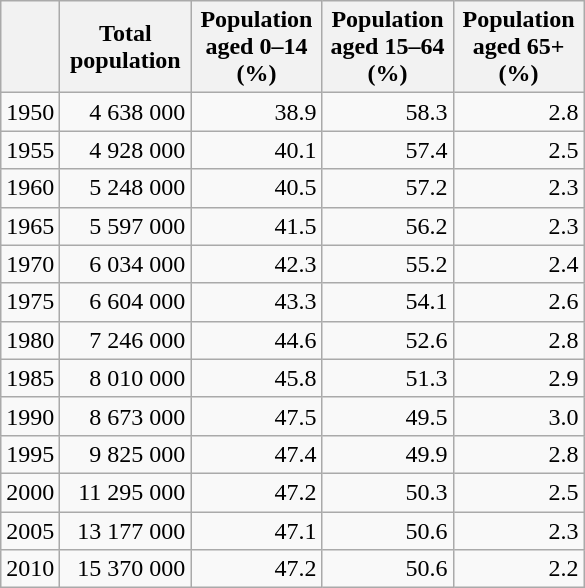<table class="wikitable" style="text-align: right;">
<tr>
<th></th>
<th width="80">Total population</th>
<th width="80">Population aged 0–14 (%)</th>
<th width="80">Population aged 15–64 (%)</th>
<th width="80">Population aged 65+ (%)</th>
</tr>
<tr>
<td>1950</td>
<td>4 638 000</td>
<td>38.9</td>
<td>58.3</td>
<td>2.8</td>
</tr>
<tr>
<td>1955</td>
<td>4 928 000</td>
<td>40.1</td>
<td>57.4</td>
<td>2.5</td>
</tr>
<tr>
<td>1960</td>
<td>5 248 000</td>
<td>40.5</td>
<td>57.2</td>
<td>2.3</td>
</tr>
<tr>
<td>1965</td>
<td>5 597 000</td>
<td>41.5</td>
<td>56.2</td>
<td>2.3</td>
</tr>
<tr>
<td>1970</td>
<td>6 034 000</td>
<td>42.3</td>
<td>55.2</td>
<td>2.4</td>
</tr>
<tr>
<td>1975</td>
<td>6 604 000</td>
<td>43.3</td>
<td>54.1</td>
<td>2.6</td>
</tr>
<tr>
<td>1980</td>
<td>7 246 000</td>
<td>44.6</td>
<td>52.6</td>
<td>2.8</td>
</tr>
<tr>
<td>1985</td>
<td>8 010 000</td>
<td>45.8</td>
<td>51.3</td>
<td>2.9</td>
</tr>
<tr>
<td>1990</td>
<td>8 673 000</td>
<td>47.5</td>
<td>49.5</td>
<td>3.0</td>
</tr>
<tr>
<td>1995</td>
<td>9 825 000</td>
<td>47.4</td>
<td>49.9</td>
<td>2.8</td>
</tr>
<tr>
<td>2000</td>
<td>11 295 000</td>
<td>47.2</td>
<td>50.3</td>
<td>2.5</td>
</tr>
<tr>
<td>2005</td>
<td>13 177 000</td>
<td>47.1</td>
<td>50.6</td>
<td>2.3</td>
</tr>
<tr>
<td>2010</td>
<td>15 370 000</td>
<td>47.2</td>
<td>50.6</td>
<td>2.2</td>
</tr>
</table>
